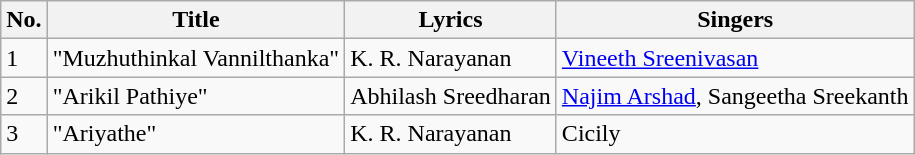<table class=wikitable>
<tr>
<th>No.</th>
<th>Title</th>
<th>Lyrics</th>
<th>Singers</th>
</tr>
<tr>
<td>1</td>
<td>"Muzhuthinkal Vannilthanka"</td>
<td>K. R. Narayanan</td>
<td><a href='#'>Vineeth Sreenivasan</a></td>
</tr>
<tr>
<td>2</td>
<td>"Arikil Pathiye"</td>
<td>Abhilash Sreedharan</td>
<td><a href='#'>Najim Arshad</a>, Sangeetha Sreekanth</td>
</tr>
<tr>
<td>3</td>
<td>"Ariyathe"</td>
<td>K. R. Narayanan</td>
<td>Cicily</td>
</tr>
</table>
